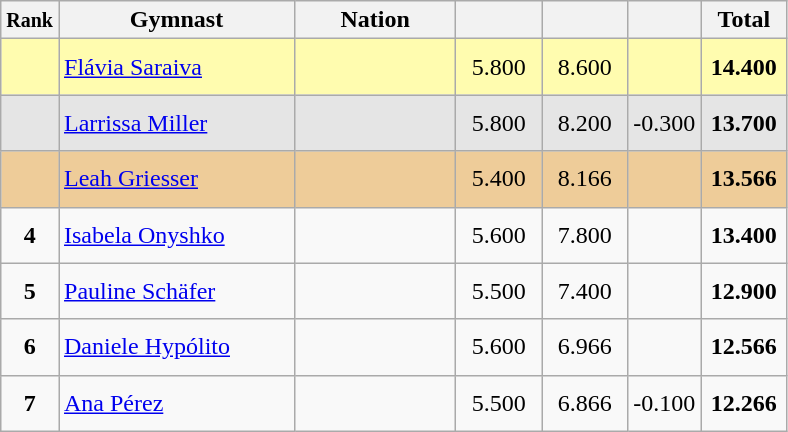<table class="wikitable sortable" style="text-align:center;">
<tr>
<th scope="col" style="width:15px;"><small>Rank</small></th>
<th scope="col" style="width:150px;">Gymnast</th>
<th scope="col" style="width:100px;">Nation</th>
<th scope="col" style="width:50px;"><small></small></th>
<th scope="col" style="width:50px;"><small></small></th>
<th scope="col" style="width:20px;"><small></small></th>
<th scope="col" style="width:50px;">Total</th>
</tr>
<tr style="background:#fffcaf;">
<td scope="row" style="text-align:center"><strong></strong></td>
<td style="height:30px; text-align:left;"><a href='#'>Flávia Saraiva</a></td>
<td style="text-align:left;"></td>
<td>5.800</td>
<td>8.600</td>
<td></td>
<td><strong>14.400</strong></td>
</tr>
<tr style="background:#e5e5e5;">
<td scope="row" style="text-align:center"><strong></strong></td>
<td style="height:30px; text-align:left;"><a href='#'>Larrissa Miller</a></td>
<td style="text-align:left;"></td>
<td>5.800</td>
<td>8.200</td>
<td>-0.300</td>
<td><strong>13.700</strong></td>
</tr>
<tr style="background:#ec9;">
<td scope="row" style="text-align:center"><strong></strong></td>
<td style="height:30px; text-align:left;"><a href='#'>Leah Griesser</a></td>
<td style="text-align:left;"></td>
<td>5.400</td>
<td>8.166</td>
<td></td>
<td><strong>13.566</strong></td>
</tr>
<tr>
<td scope="row" style="text-align:center"><strong>4</strong></td>
<td style="height:30px; text-align:left;"><a href='#'>Isabela Onyshko</a></td>
<td style="text-align:left;"></td>
<td>5.600</td>
<td>7.800</td>
<td></td>
<td><strong>13.400</strong></td>
</tr>
<tr>
<td scope="row" style="text-align:center"><strong>5</strong></td>
<td style="height:30px; text-align:left;"><a href='#'>Pauline Schäfer</a></td>
<td style="text-align:left;"></td>
<td>5.500</td>
<td>7.400</td>
<td></td>
<td><strong>12.900</strong></td>
</tr>
<tr>
<td scope="row" style="text-align:center"><strong>6</strong></td>
<td style="height:30px; text-align:left;"><a href='#'>Daniele Hypólito</a></td>
<td style="text-align:left;"></td>
<td>5.600</td>
<td>6.966</td>
<td></td>
<td><strong>12.566</strong></td>
</tr>
<tr>
<td scope="row" style="text-align:center"><strong>7</strong></td>
<td style="height:30px; text-align:left;"><a href='#'>Ana Pérez</a></td>
<td style="text-align:left;"></td>
<td>5.500</td>
<td>6.866</td>
<td>-0.100</td>
<td><strong>12.266</strong></td>
</tr>
</table>
